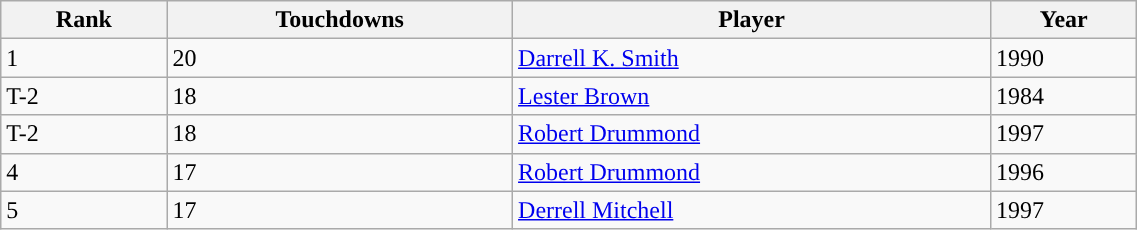<table class="wikitable" style="width:60%;">
<tr>
<th>Rank</th>
<th>Touchdowns</th>
<th>Player</th>
<th>Year</th>
</tr>
<tr>
<td>1</td>
<td>20</td>
<td><a href='#'>Darrell K. Smith</a></td>
<td>1990</td>
</tr>
<tr>
<td>T-2</td>
<td>18</td>
<td><a href='#'>Lester Brown</a></td>
<td>1984</td>
</tr>
<tr>
<td>T-2</td>
<td>18</td>
<td><a href='#'>Robert Drummond</a></td>
<td>1997</td>
</tr>
<tr>
<td>4</td>
<td>17</td>
<td><a href='#'>Robert Drummond</a></td>
<td>1996</td>
</tr>
<tr>
<td>5</td>
<td>17</td>
<td><a href='#'>Derrell Mitchell</a></td>
<td>1997</td>
</tr>
</table>
